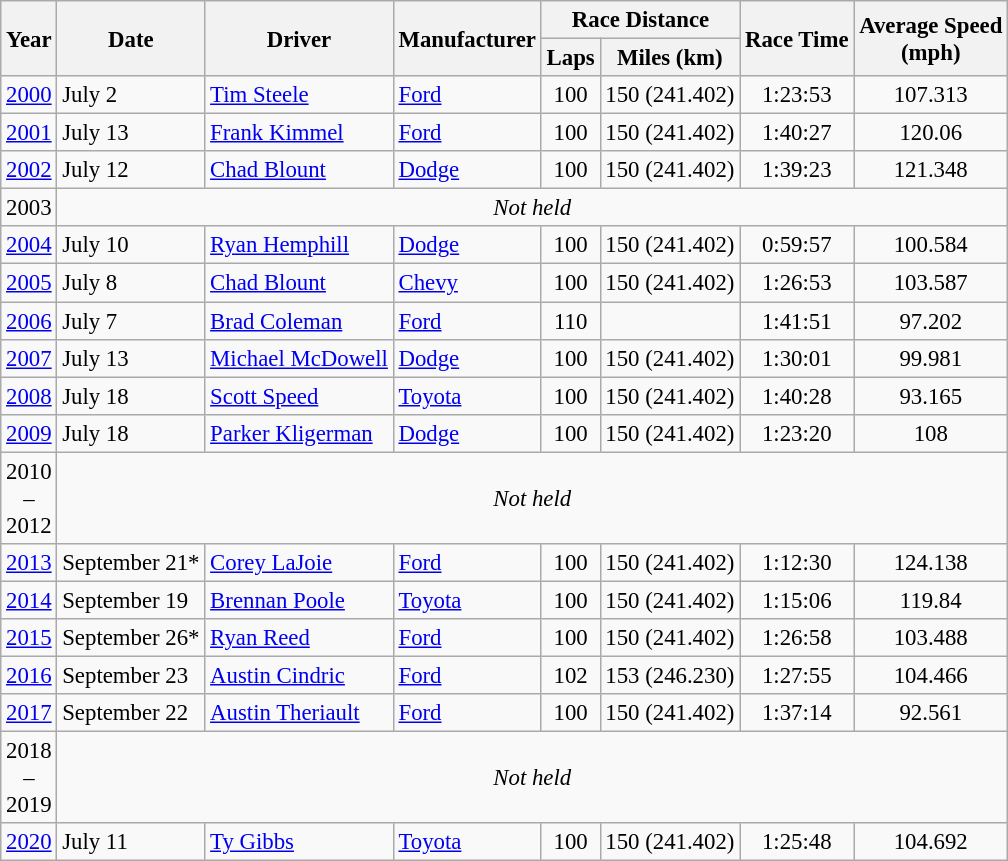<table class="wikitable" style="font-size: 95%;">
<tr>
<th rowspan="2">Year</th>
<th rowspan="2">Date</th>
<th rowspan="2">Driver</th>
<th rowspan="2">Manufacturer</th>
<th colspan="2">Race Distance</th>
<th rowspan="2">Race Time</th>
<th rowspan="2">Average Speed<br>(mph)</th>
</tr>
<tr>
<th>Laps</th>
<th>Miles (km)</th>
</tr>
<tr>
<td><a href='#'>2000</a></td>
<td>July 2</td>
<td><a href='#'>Tim Steele</a></td>
<td><a href='#'>Ford</a></td>
<td align="center">100</td>
<td align="center">150 (241.402)</td>
<td align="center">1:23:53</td>
<td align="center">107.313</td>
</tr>
<tr>
<td><a href='#'>2001</a></td>
<td>July 13</td>
<td><a href='#'>Frank Kimmel</a></td>
<td><a href='#'>Ford</a></td>
<td align="center">100</td>
<td align="center">150 (241.402)</td>
<td align="center">1:40:27</td>
<td align="center">120.06</td>
</tr>
<tr>
<td><a href='#'>2002</a></td>
<td>July 12</td>
<td><a href='#'>Chad Blount</a></td>
<td><a href='#'>Dodge</a></td>
<td align="center">100</td>
<td align="center">150 (241.402)</td>
<td align="center">1:39:23</td>
<td align="center">121.348</td>
</tr>
<tr>
<td align=center>2003</td>
<td colspan=12 align=center><em>Not held</em></td>
</tr>
<tr>
<td><a href='#'>2004</a></td>
<td>July 10</td>
<td><a href='#'>Ryan Hemphill</a></td>
<td><a href='#'>Dodge</a></td>
<td align="center">100</td>
<td align="center">150 (241.402)</td>
<td align="center">0:59:57</td>
<td align="center">100.584</td>
</tr>
<tr>
<td><a href='#'>2005</a></td>
<td>July 8</td>
<td><a href='#'>Chad Blount</a></td>
<td><a href='#'>Chevy</a></td>
<td align="center">100</td>
<td align="center">150 (241.402)</td>
<td align="center">1:26:53</td>
<td align="center">103.587</td>
</tr>
<tr>
<td><a href='#'>2006</a></td>
<td>July 7</td>
<td><a href='#'>Brad Coleman</a></td>
<td><a href='#'>Ford</a></td>
<td align="center">110</td>
<td align="center"></td>
<td align="center">1:41:51</td>
<td align="center">97.202</td>
</tr>
<tr>
<td><a href='#'>2007</a></td>
<td>July 13</td>
<td><a href='#'>Michael McDowell</a></td>
<td><a href='#'>Dodge</a></td>
<td align="center">100</td>
<td align="center">150 (241.402)</td>
<td align="center">1:30:01</td>
<td align="center">99.981</td>
</tr>
<tr>
<td><a href='#'>2008</a></td>
<td>July 18</td>
<td><a href='#'>Scott Speed</a></td>
<td><a href='#'>Toyota</a></td>
<td align="center">100</td>
<td align="center">150 (241.402)</td>
<td align="center">1:40:28</td>
<td align="center">93.165</td>
</tr>
<tr>
<td><a href='#'>2009</a></td>
<td>July 18</td>
<td><a href='#'>Parker Kligerman</a></td>
<td><a href='#'>Dodge</a></td>
<td align="center">100</td>
<td align="center">150 (241.402)</td>
<td align="center">1:23:20</td>
<td align="center">108</td>
</tr>
<tr>
<td align=center>2010<br>–<br>2012</td>
<td colspan=12 align=center><em>Not held</em></td>
</tr>
<tr>
<td><a href='#'>2013</a></td>
<td>September 21*</td>
<td><a href='#'>Corey LaJoie</a></td>
<td><a href='#'>Ford</a></td>
<td align="center">100</td>
<td align="center">150 (241.402)</td>
<td align="center">1:12:30</td>
<td align="center">124.138</td>
</tr>
<tr>
<td><a href='#'>2014</a></td>
<td>September 19</td>
<td><a href='#'>Brennan Poole</a></td>
<td><a href='#'>Toyota</a></td>
<td align="center">100</td>
<td align="center">150 (241.402)</td>
<td align="center">1:15:06</td>
<td align="center">119.84</td>
</tr>
<tr>
<td><a href='#'>2015</a></td>
<td>September 26*</td>
<td><a href='#'>Ryan Reed</a></td>
<td><a href='#'>Ford</a></td>
<td align="center">100</td>
<td align="center">150 (241.402)</td>
<td align="center">1:26:58</td>
<td align="center">103.488</td>
</tr>
<tr>
<td><a href='#'>2016</a></td>
<td>September 23</td>
<td><a href='#'>Austin Cindric</a></td>
<td><a href='#'>Ford</a></td>
<td align="center">102</td>
<td align="center">153 (246.230)</td>
<td align="center">1:27:55</td>
<td align="center">104.466</td>
</tr>
<tr>
<td><a href='#'>2017</a></td>
<td>September 22</td>
<td><a href='#'>Austin Theriault</a></td>
<td><a href='#'>Ford</a></td>
<td align="center">100</td>
<td align="center">150 (241.402)</td>
<td align="center">1:37:14</td>
<td align="center">92.561</td>
</tr>
<tr>
<td align=center>2018<br>–<br>2019</td>
<td colspan=12 align=center><em>Not held</em></td>
</tr>
<tr>
<td><a href='#'>2020</a></td>
<td>July 11</td>
<td><a href='#'>Ty Gibbs</a></td>
<td><a href='#'>Toyota</a></td>
<td align="center">100</td>
<td align="center">150 (241.402)</td>
<td align="center">1:25:48</td>
<td align="center">104.692</td>
</tr>
</table>
